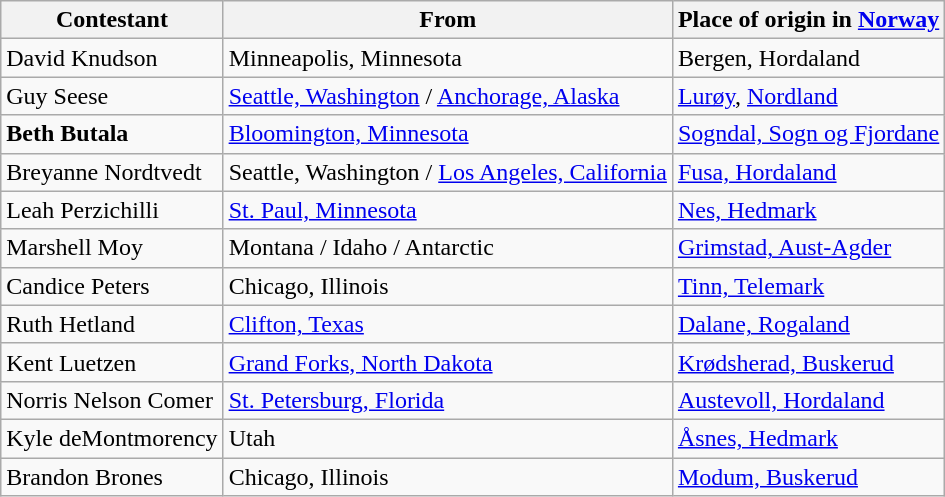<table class="wikitable sortable">
<tr>
<th>Contestant</th>
<th>From</th>
<th>Place of origin in <a href='#'>Norway</a></th>
</tr>
<tr>
<td>David Knudson</td>
<td>Minneapolis, Minnesota</td>
<td>Bergen, Hordaland</td>
</tr>
<tr>
<td>Guy Seese</td>
<td><a href='#'>Seattle, Washington</a> / <a href='#'>Anchorage, Alaska</a></td>
<td><a href='#'>Lurøy</a>, <a href='#'>Nordland</a></td>
</tr>
<tr>
<td><strong>Beth Butala</strong></td>
<td><a href='#'>Bloomington, Minnesota</a></td>
<td><a href='#'>Sogndal, Sogn og Fjordane</a></td>
</tr>
<tr>
<td>Breyanne Nordtvedt</td>
<td>Seattle, Washington / <a href='#'>Los Angeles, California</a></td>
<td><a href='#'>Fusa, Hordaland</a></td>
</tr>
<tr>
<td>Leah Perzichilli</td>
<td><a href='#'>St. Paul, Minnesota</a></td>
<td><a href='#'>Nes, Hedmark</a></td>
</tr>
<tr>
<td>Marshell Moy</td>
<td>Montana / Idaho / Antarctic</td>
<td><a href='#'>Grimstad, Aust-Agder</a></td>
</tr>
<tr>
<td>Candice Peters</td>
<td>Chicago, Illinois</td>
<td><a href='#'>Tinn, Telemark</a></td>
</tr>
<tr>
<td>Ruth Hetland</td>
<td><a href='#'>Clifton, Texas</a></td>
<td><a href='#'>Dalane, Rogaland</a></td>
</tr>
<tr>
<td>Kent Luetzen</td>
<td><a href='#'>Grand Forks, North Dakota</a></td>
<td><a href='#'>Krødsherad, Buskerud</a></td>
</tr>
<tr>
<td>Norris Nelson Comer</td>
<td><a href='#'>St. Petersburg, Florida</a></td>
<td><a href='#'>Austevoll, Hordaland</a></td>
</tr>
<tr>
<td>Kyle deMontmorency</td>
<td>Utah</td>
<td><a href='#'>Åsnes, Hedmark</a></td>
</tr>
<tr>
<td>Brandon Brones</td>
<td>Chicago, Illinois</td>
<td><a href='#'>Modum, Buskerud</a></td>
</tr>
</table>
